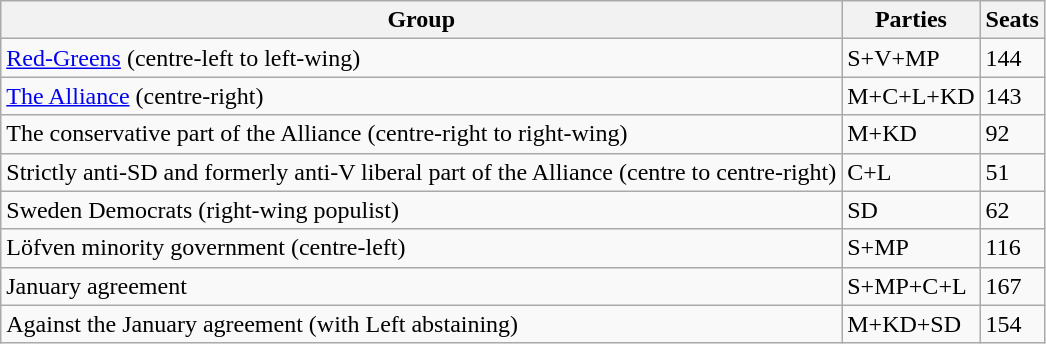<table class="wikitable">
<tr>
<th>Group</th>
<th>Parties</th>
<th>Seats</th>
</tr>
<tr>
<td><a href='#'>Red-Greens</a> (centre-left to left-wing)</td>
<td>S+V+MP</td>
<td>144</td>
</tr>
<tr>
<td><a href='#'>The Alliance</a> (centre-right)</td>
<td>M+C+L+KD</td>
<td>143</td>
</tr>
<tr>
<td>The conservative part of the Alliance (centre-right to right-wing)</td>
<td>M+KD</td>
<td>92</td>
</tr>
<tr>
<td>Strictly anti-SD and formerly anti-V liberal part of the Alliance (centre to centre-right)</td>
<td>C+L</td>
<td>51</td>
</tr>
<tr>
<td>Sweden Democrats (right-wing populist)</td>
<td>SD</td>
<td>62</td>
</tr>
<tr>
<td>Löfven minority government (centre-left)</td>
<td>S+MP</td>
<td>116</td>
</tr>
<tr>
<td>January agreement</td>
<td>S+MP+C+L</td>
<td>167</td>
</tr>
<tr>
<td>Against the January agreement (with Left abstaining)</td>
<td>M+KD+SD</td>
<td>154</td>
</tr>
</table>
